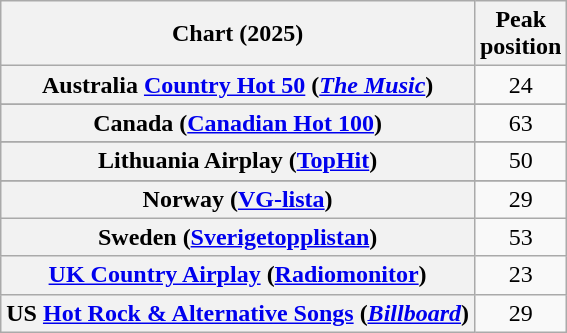<table class="wikitable sortable plainrowheaders" style="text-align:center;">
<tr>
<th scope="col">Chart (2025)</th>
<th scope="col">Peak<br>position</th>
</tr>
<tr>
<th scope="row">Australia <a href='#'>Country Hot 50</a> (<em><a href='#'>The Music</a></em>)</th>
<td>24</td>
</tr>
<tr>
</tr>
<tr>
</tr>
<tr>
<th scope="row">Canada (<a href='#'>Canadian Hot 100</a>)</th>
<td>63</td>
</tr>
<tr>
</tr>
<tr>
<th scope="row">Lithuania Airplay (<a href='#'>TopHit</a>)</th>
<td>50</td>
</tr>
<tr>
</tr>
<tr>
</tr>
<tr>
<th scope="row">Norway (<a href='#'>VG-lista</a>)</th>
<td>29</td>
</tr>
<tr>
<th scope="row">Sweden (<a href='#'>Sverigetopplistan</a>)</th>
<td>53</td>
</tr>
<tr>
<th scope="row"><a href='#'>UK Country Airplay</a> (<a href='#'>Radiomonitor</a>)</th>
<td>23</td>
</tr>
<tr>
<th scope="row">US <a href='#'>Hot Rock & Alternative Songs</a> (<em><a href='#'>Billboard</a></em>)</th>
<td>29</td>
</tr>
</table>
